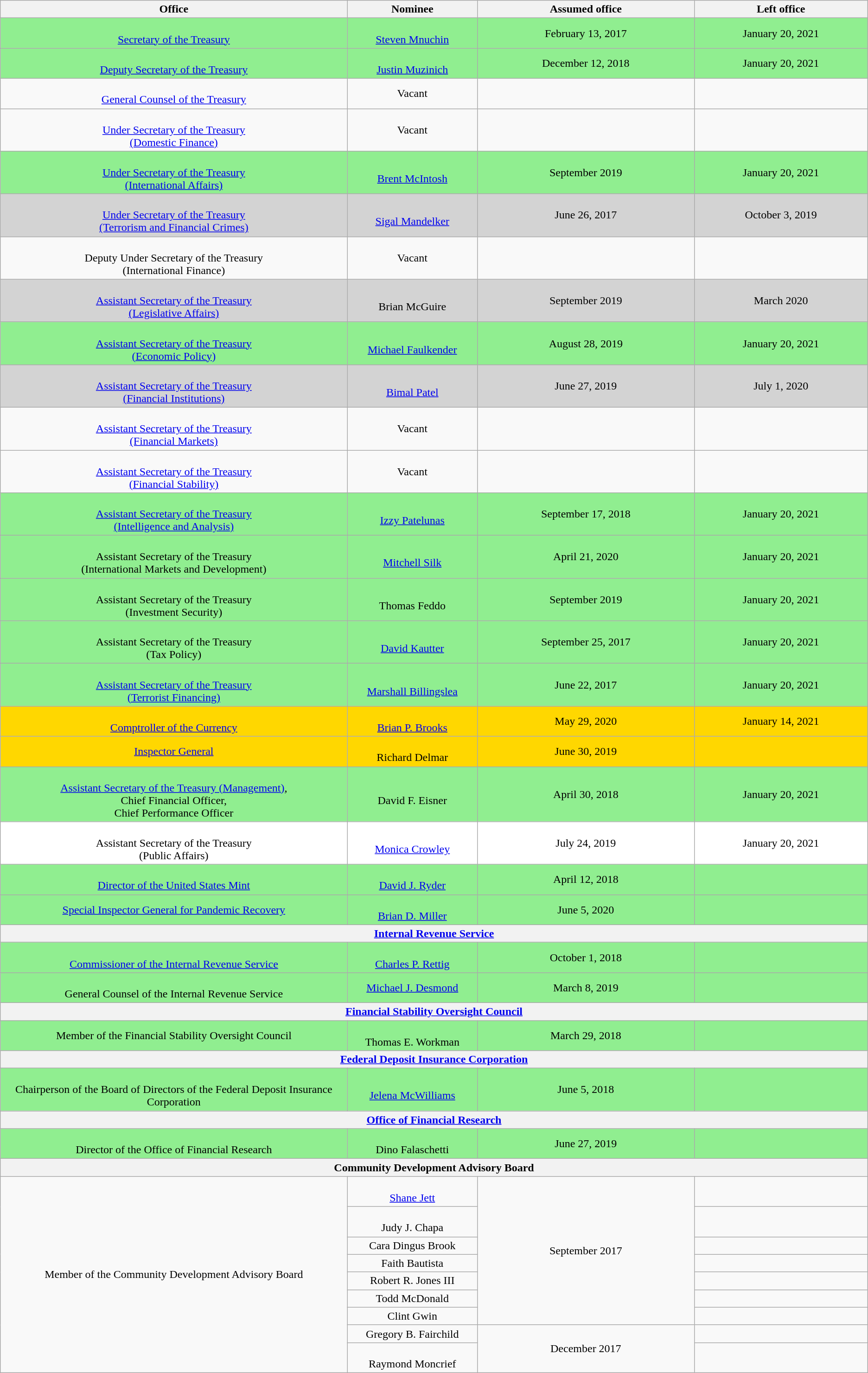<table class="wikitable sortable" style="text-align:center">
<tr>
<th style="width:40%;">Office</th>
<th style="width:15%;">Nominee</th>
<th style="width:25%;" data-sort- type="date">Assumed office</th>
<th style="width:20%;" data-sort- type="date">Left office</th>
</tr>
<tr style="background:lightgreen;">
<td><br><a href='#'>Secretary of the Treasury</a></td>
<td><br><a href='#'>Steven Mnuchin</a></td>
<td>February 13, 2017<br></td>
<td>January 20, 2021</td>
</tr>
<tr style="background:lightgreen;">
<td><br><a href='#'>Deputy Secretary of the Treasury</a></td>
<td><br><a href='#'>Justin Muzinich</a></td>
<td>December 12, 2018<br></td>
<td>January 20, 2021</td>
</tr>
<tr>
<td><br><a href='#'>General Counsel of the Treasury</a></td>
<td>Vacant</td>
<td></td>
<td></td>
</tr>
<tr>
<td><br> <a href='#'>Under Secretary of the Treasury<br>(Domestic Finance)</a></td>
<td>Vacant</td>
<td></td>
<td></td>
</tr>
<tr style="background:lightgreen;">
<td><br><a href='#'>Under Secretary of the Treasury<br>(International Affairs)</a></td>
<td><br><a href='#'>Brent McIntosh</a></td>
<td>September 2019<br></td>
<td>January 20, 2021</td>
</tr>
<tr style="background:lightgray;">
<td><br><a href='#'>Under Secretary of the Treasury<br>(Terrorism and Financial Crimes)</a></td>
<td><br><a href='#'>Sigal Mandelker</a></td>
<td>June 26, 2017</td>
<td>October 3, 2019</td>
</tr>
<tr>
<td><br>Deputy Under Secretary of the Treasury <br>(International Finance)</td>
<td>Vacant</td>
<td></td>
<td></td>
</tr>
<tr style="background:lightgray;">
<td><br><a href='#'>Assistant Secretary of the Treasury<br>(Legislative Affairs)</a></td>
<td><br>Brian McGuire</td>
<td>September 2019<br></td>
<td>March 2020</td>
</tr>
<tr style="background:lightgreen;">
<td><br><a href='#'>Assistant Secretary of the Treasury<br>(Economic Policy)</a></td>
<td><br><a href='#'>Michael Faulkender</a></td>
<td>August 28, 2019<br></td>
<td>January 20, 2021</td>
</tr>
<tr style="background:lightgray;">
<td><br><a href='#'>Assistant Secretary of the Treasury<br>(Financial Institutions)</a></td>
<td><br><a href='#'>Bimal Patel</a></td>
<td>June 27, 2019<br></td>
<td>July 1, 2020</td>
</tr>
<tr>
<td><br><a href='#'>Assistant Secretary of the Treasury<br>(Financial Markets)</a></td>
<td>Vacant</td>
<td></td>
<td></td>
</tr>
<tr>
<td><br><a href='#'>Assistant Secretary of the Treasury<br>(Financial Stability)</a></td>
<td>Vacant</td>
<td></td>
<td></td>
</tr>
<tr style="background:lightgreen;">
<td><br><a href='#'>Assistant Secretary of the Treasury<br>(Intelligence and Analysis)</a></td>
<td><br><a href='#'>Izzy Patelunas</a></td>
<td>September 17, 2018<br></td>
<td>January 20, 2021</td>
</tr>
<tr style="background:lightgreen;">
<td><br>Assistant Secretary of the Treasury<br>(International Markets and Development)</td>
<td><br><a href='#'>Mitchell Silk</a></td>
<td>April 21, 2020<br></td>
<td>January 20, 2021</td>
</tr>
<tr style="background:lightgreen;">
<td><br>Assistant Secretary of the Treasury<br>(Investment Security)</td>
<td><br>Thomas Feddo</td>
<td>September 2019<br></td>
<td>January 20, 2021</td>
</tr>
<tr style="background:lightgreen;">
<td><br>Assistant Secretary of the Treasury<br>(Tax Policy)</td>
<td><br><a href='#'>David Kautter</a></td>
<td>September 25, 2017<br></td>
<td>January 20, 2021</td>
</tr>
<tr style="background:lightgreen;">
<td><br><a href='#'>Assistant Secretary of the Treasury<br>(Terrorist Financing)</a></td>
<td><br><a href='#'>Marshall Billingslea</a></td>
<td>June 22, 2017</td>
<td>January 20, 2021</td>
</tr>
<tr style="background:gold;">
<td><br><a href='#'>Comptroller of the Currency</a></td>
<td><br><a href='#'>Brian P. Brooks</a></td>
<td>May 29, 2020</td>
<td>January 14, 2021</td>
</tr>
<tr style="background:gold;">
<td><a href='#'>Inspector General</a></td>
<td><br>Richard Delmar</td>
<td>June 30, 2019</td>
<td></td>
</tr>
<tr style="background:lightgreen;">
<td><br><a href='#'>Assistant Secretary of the Treasury (Management)</a>,<br>Chief Financial Officer,<br>Chief Performance Officer</td>
<td><br>David F. Eisner</td>
<td>April 30, 2018<br></td>
<td>January 20, 2021</td>
</tr>
<tr style="background:white;">
<td><br>Assistant Secretary of the Treasury<br>(Public Affairs)</td>
<td><br><a href='#'>Monica Crowley</a></td>
<td>July 24, 2019<br></td>
<td>January 20, 2021</td>
</tr>
<tr style="background:lightgreen;">
<td><br><a href='#'>Director of the United States Mint</a></td>
<td><br><a href='#'>David J. Ryder</a></td>
<td>April 12, 2018<br></td>
<td></td>
</tr>
<tr style="background:lightgreen;">
<td><a href='#'>Special Inspector General for Pandemic Recovery</a></td>
<td><br><a href='#'>Brian D. Miller</a></td>
<td>June 5, 2020<br></td>
<td></td>
</tr>
<tr>
<th colspan="4"><a href='#'>Internal Revenue Service</a></th>
</tr>
<tr style="background:lightgreen">
<td><br><a href='#'>Commissioner of the Internal Revenue Service</a></td>
<td><br><a href='#'>Charles P. Rettig</a></td>
<td>October 1, 2018<br></td>
<td></td>
</tr>
<tr style="background:lightgreen">
<td><br>General Counsel of the Internal Revenue Service</td>
<td><a href='#'>Michael J. Desmond</a></td>
<td>March 8, 2019<br></td>
<td></td>
</tr>
<tr>
<th colspan="4"><a href='#'>Financial Stability Oversight Council</a></th>
</tr>
<tr style="background:lightgreen;">
<td>Member of the Financial Stability Oversight Council</td>
<td><br>Thomas E. Workman</td>
<td>March 29, 2018<br></td>
<td></td>
</tr>
<tr>
<th colspan="4"><a href='#'>Federal Deposit Insurance Corporation</a></th>
</tr>
<tr style="background:lightgreen">
<td><br>Chairperson of the Board of Directors of the Federal Deposit Insurance Corporation</td>
<td><br><a href='#'>Jelena McWilliams</a></td>
<td>June 5, 2018<br></td>
<td></td>
</tr>
<tr>
<th colspan="4"><a href='#'>Office of Financial Research</a></th>
</tr>
<tr style="background:lightgreen">
<td><br>Director of the Office of Financial Research</td>
<td><br>Dino Falaschetti</td>
<td>June 27, 2019<br></td>
<td></td>
</tr>
<tr>
<th colspan="4">Community Development Advisory Board</th>
</tr>
<tr>
<td rowspan="9">Member of the Community Development Advisory Board</td>
<td><br><a href='#'>Shane Jett</a></td>
<td rowspan="7">September 2017</td>
<td></td>
</tr>
<tr>
<td><br>Judy J. Chapa</td>
<td></td>
</tr>
<tr>
<td>Cara Dingus Brook</td>
<td></td>
</tr>
<tr>
<td>Faith Bautista</td>
<td></td>
</tr>
<tr>
<td>Robert R. Jones III</td>
<td></td>
</tr>
<tr>
<td>Todd McDonald</td>
<td></td>
</tr>
<tr>
<td>Clint Gwin</td>
<td></td>
</tr>
<tr>
<td>Gregory B. Fairchild</td>
<td rowspan="2">December 2017</td>
<td></td>
</tr>
<tr>
<td><br>Raymond Moncrief</td>
<td></td>
</tr>
</table>
